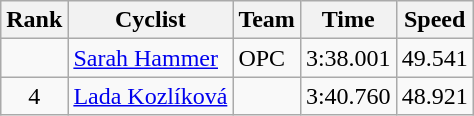<table class="wikitable sortable" style="text-align:center;">
<tr>
<th>Rank</th>
<th class="unsortable">Cyclist</th>
<th>Team</th>
<th>Time</th>
<th>Speed</th>
</tr>
<tr>
<td align=center></td>
<td align=left><a href='#'>Sarah Hammer</a></td>
<td align=left>OPC</td>
<td>3:38.001</td>
<td>49.541</td>
</tr>
<tr>
<td align=center>4</td>
<td align=left><a href='#'>Lada Kozlíková</a></td>
<td align=left></td>
<td>3:40.760</td>
<td>48.921</td>
</tr>
</table>
